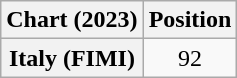<table class="wikitable sortable plainrowheaders" style="text-align:center;">
<tr>
<th>Chart (2023)</th>
<th>Position</th>
</tr>
<tr>
<th scope="row">Italy (FIMI)</th>
<td>92</td>
</tr>
</table>
